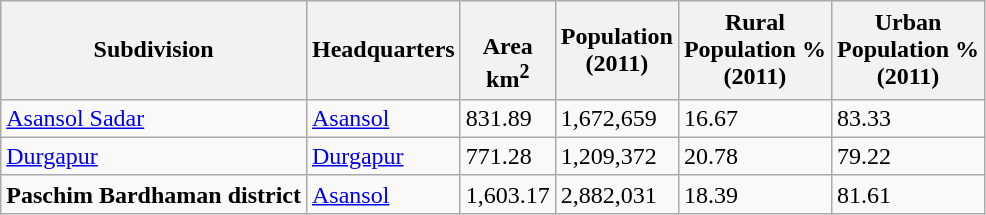<table class="wikitable sortable">
<tr>
<th>Subdivision</th>
<th>Headquarters</th>
<th><br>Area<br>km<sup>2</sup></th>
<th>Population<br>(2011)</th>
<th>Rural<br>Population %<br>(2011)</th>
<th>Urban<br> Population % <br>(2011)</th>
</tr>
<tr>
<td><a href='#'>Asansol Sadar</a></td>
<td><a href='#'>Asansol</a></td>
<td>831.89</td>
<td>1,672,659</td>
<td>16.67</td>
<td>83.33</td>
</tr>
<tr>
<td><a href='#'>Durgapur</a></td>
<td><a href='#'>Durgapur</a></td>
<td>771.28</td>
<td>1,209,372</td>
<td>20.78</td>
<td>79.22</td>
</tr>
<tr>
<td><strong>Paschim Bardhaman district</strong></td>
<td><a href='#'>Asansol</a></td>
<td>1,603.17</td>
<td>2,882,031</td>
<td>18.39</td>
<td>81.61</td>
</tr>
</table>
